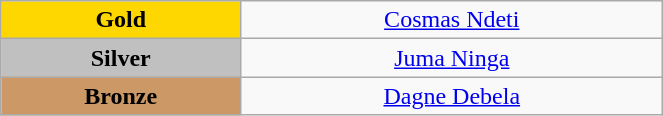<table class="wikitable" style="text-align:center; " width="35%">
<tr>
<td bgcolor="gold"><strong>Gold</strong></td>
<td><a href='#'>Cosmas Ndeti</a><br>  <small><em></em></small></td>
</tr>
<tr>
<td bgcolor="silver"><strong>Silver</strong></td>
<td><a href='#'>Juma Ninga</a><br>  <small><em></em></small></td>
</tr>
<tr>
<td bgcolor="CC9966"><strong>Bronze</strong></td>
<td><a href='#'>Dagne Debela</a><br>  <small><em></em></small></td>
</tr>
</table>
